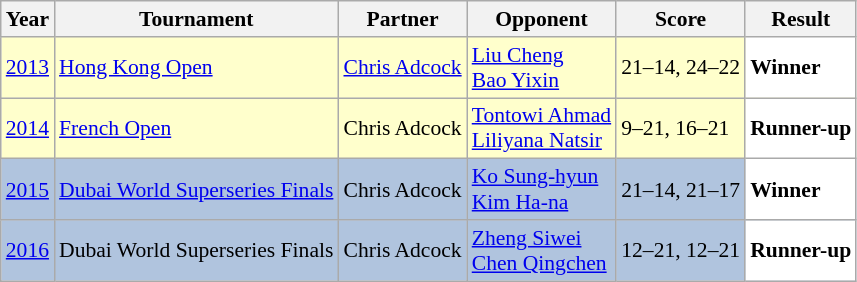<table class="sortable wikitable" style="font-size: 90%;">
<tr>
<th>Year</th>
<th>Tournament</th>
<th>Partner</th>
<th>Opponent</th>
<th>Score</th>
<th>Result</th>
</tr>
<tr style="background:#FFFFCC">
<td align="center"><a href='#'>2013</a></td>
<td align="left"><a href='#'>Hong Kong Open</a></td>
<td align="left"> <a href='#'>Chris Adcock</a></td>
<td align="left"> <a href='#'>Liu Cheng</a><br> <a href='#'>Bao Yixin</a></td>
<td align="left">21–14, 24–22</td>
<td style="text-align:left; background:white"> <strong>Winner</strong></td>
</tr>
<tr style="background:#FFFFCC">
<td align="center"><a href='#'>2014</a></td>
<td align="left"><a href='#'>French Open</a></td>
<td align="left"> Chris Adcock</td>
<td align="left"> <a href='#'>Tontowi Ahmad</a><br> <a href='#'>Liliyana Natsir</a></td>
<td align="left">9–21, 16–21</td>
<td style="text-align:left; background:white"> <strong>Runner-up</strong></td>
</tr>
<tr style="background:#B0C4DE">
<td align="center"><a href='#'>2015</a></td>
<td align="left"><a href='#'>Dubai World Superseries Finals</a></td>
<td align="left"> Chris Adcock</td>
<td align="left"> <a href='#'>Ko Sung-hyun</a><br> <a href='#'>Kim Ha-na</a></td>
<td align="left">21–14, 21–17</td>
<td style="text-align:left; background:white"> <strong>Winner</strong></td>
</tr>
<tr style="background:#B0C4DE">
<td align="center"><a href='#'>2016</a></td>
<td align="left">Dubai World Superseries Finals</td>
<td align="left"> Chris Adcock</td>
<td align="left"> <a href='#'>Zheng Siwei</a><br> <a href='#'>Chen Qingchen</a></td>
<td align="left">12–21, 12–21</td>
<td style="text-align:left; background:white"> <strong>Runner-up</strong></td>
</tr>
</table>
